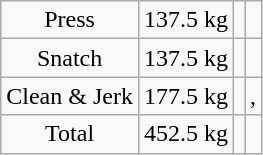<table class = "wikitable" style="text-align:center;">
<tr>
<td>Press</td>
<td>137.5 kg</td>
<td align=left></td>
<td></td>
</tr>
<tr>
<td>Snatch</td>
<td>137.5 kg</td>
<td align=left></td>
<td></td>
</tr>
<tr>
<td>Clean & Jerk</td>
<td>177.5 kg</td>
<td align=left></td>
<td>, </td>
</tr>
<tr>
<td>Total</td>
<td>452.5 kg</td>
<td align=left></td>
<td></td>
</tr>
</table>
